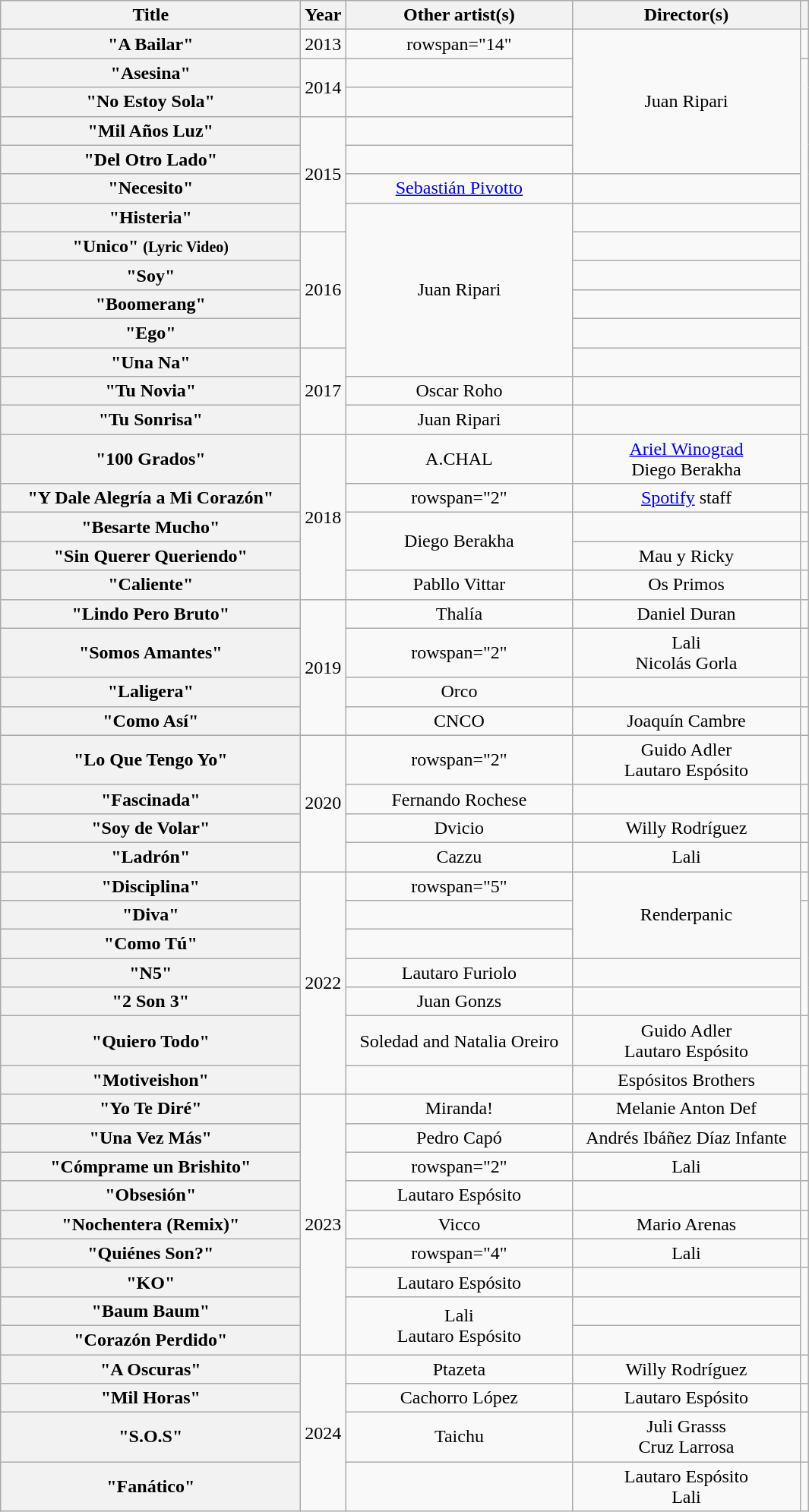<table class="wikitable plainrowheaders" style="text-align:center;">
<tr>
<th scope="col" style="width:16em;">Title</th>
<th scope="col">Year</th>
<th scope="col" style="width:12em;">Other artist(s)</th>
<th scope="col" style="width:12em;">Director(s)</th>
<th scope="col"></th>
</tr>
<tr>
<th scope="row">"A Bailar"</th>
<td>2013</td>
<td>rowspan="14" </td>
<td rowspan="5">Juan Ripari</td>
<td></td>
</tr>
<tr>
<th scope="row">"Asesina"</th>
<td rowspan="2">2014</td>
<td></td>
</tr>
<tr>
<th scope="row">"No Estoy Sola"</th>
<td></td>
</tr>
<tr>
<th scope="row">"Mil Años Luz"</th>
<td rowspan="4">2015</td>
<td></td>
</tr>
<tr>
<th scope="row">"Del Otro Lado"</th>
<td></td>
</tr>
<tr>
<th scope="row">"Necesito"</th>
<td><a href='#'>Sebastián Pivotto</a></td>
<td></td>
</tr>
<tr>
<th scope="row">"Histeria"</th>
<td rowspan="6">Juan Ripari</td>
<td></td>
</tr>
<tr>
<th scope="row">"Unico" <small>(Lyric Video)</small></th>
<td rowspan="4">2016</td>
<td></td>
</tr>
<tr>
<th scope="row">"Soy"</th>
<td></td>
</tr>
<tr>
<th scope="row">"Boomerang"</th>
<td></td>
</tr>
<tr>
<th scope="row">"Ego"</th>
<td></td>
</tr>
<tr>
<th scope="row">"Una Na"</th>
<td rowspan="3">2017</td>
<td></td>
</tr>
<tr>
<th scope="row">"Tu Novia"</th>
<td>Oscar Roho</td>
<td></td>
</tr>
<tr>
<th scope="row">"Tu Sonrisa"</th>
<td>Juan Ripari</td>
<td></td>
</tr>
<tr>
<th scope="row">"100 Grados"</th>
<td rowspan="5">2018</td>
<td>A.CHAL</td>
<td><a href='#'>Ariel Winograd</a><br>Diego Berakha</td>
<td></td>
</tr>
<tr>
<th scope="row">"Y Dale Alegría a Mi Corazón"</th>
<td>rowspan="2" </td>
<td><a href='#'>Spotify</a> staff</td>
<td></td>
</tr>
<tr>
<th scope="row">"Besarte Mucho"</th>
<td rowspan="2">Diego Berakha</td>
<td></td>
</tr>
<tr>
<th scope="row">"Sin Querer Queriendo"</th>
<td>Mau y Ricky</td>
<td></td>
</tr>
<tr>
<th scope="row">"Caliente"</th>
<td>Pabllo Vittar</td>
<td>Os Primos</td>
<td></td>
</tr>
<tr>
<th scope="row">"Lindo Pero Bruto"</th>
<td rowspan="4">2019</td>
<td>Thalía</td>
<td>Daniel Duran</td>
<td></td>
</tr>
<tr>
<th scope="row">"Somos Amantes"</th>
<td>rowspan="2" </td>
<td>Lali<br>Nicolás Gorla</td>
<td></td>
</tr>
<tr>
<th scope="row">"Laligera"</th>
<td>Orco</td>
<td></td>
</tr>
<tr>
<th scope="row">"Como Así"</th>
<td>CNCO</td>
<td>Joaquín Cambre</td>
<td></td>
</tr>
<tr>
<th scope="row">"Lo Que Tengo Yo"</th>
<td rowspan="4">2020</td>
<td>rowspan="2" </td>
<td>Guido Adler<br>Lautaro Espósito</td>
<td></td>
</tr>
<tr>
<th scope="row">"Fascinada"</th>
<td>Fernando Rochese</td>
<td></td>
</tr>
<tr>
<th scope="row">"Soy de Volar"</th>
<td>Dvicio</td>
<td>Willy Rodríguez</td>
<td></td>
</tr>
<tr>
<th scope="row">"Ladrón"</th>
<td>Cazzu</td>
<td>Lali</td>
<td></td>
</tr>
<tr>
<th scope="row">"Disciplina"</th>
<td rowspan="7">2022</td>
<td>rowspan="5" </td>
<td rowspan="3">Renderpanic</td>
<td></td>
</tr>
<tr>
<th scope="row">"Diva"</th>
<td></td>
</tr>
<tr>
<th scope="row">"Como Tú"</th>
<td></td>
</tr>
<tr>
<th scope="row">"N5"</th>
<td>Lautaro Furiolo</td>
<td></td>
</tr>
<tr>
<th scope="row">"2 Son 3"</th>
<td>Juan Gonzs</td>
<td></td>
</tr>
<tr>
<th scope="row">"Quiero Todo"</th>
<td>Soledad and Natalia Oreiro</td>
<td>Guido Adler<br>Lautaro Espósito</td>
<td></td>
</tr>
<tr>
<th scope="row">"Motiveishon"</th>
<td></td>
<td>Espósitos Brothers</td>
<td></td>
</tr>
<tr>
<th scope="row">"Yo Te Diré"</th>
<td rowspan="9">2023</td>
<td>Miranda!</td>
<td>Melanie Anton Def</td>
<td></td>
</tr>
<tr>
<th scope="row">"Una Vez Más"</th>
<td>Pedro Capó</td>
<td>Andrés Ibáñez Díaz Infante</td>
<td></td>
</tr>
<tr>
<th scope="row">"Cómprame un Brishito"</th>
<td>rowspan="2" </td>
<td>Lali</td>
<td></td>
</tr>
<tr>
<th scope="row">"Obsesión"</th>
<td>Lautaro Espósito</td>
<td></td>
</tr>
<tr>
<th scope="row">"Nochentera (Remix)"</th>
<td>Vicco</td>
<td>Mario Arenas</td>
<td></td>
</tr>
<tr>
<th scope="row">"Quiénes Son?"</th>
<td>rowspan="4" </td>
<td>Lali</td>
<td></td>
</tr>
<tr>
<th scope="row">"KO"</th>
<td>Lautaro Espósito</td>
<td></td>
</tr>
<tr>
<th scope="row">"Baum Baum"</th>
<td rowspan="2">Lali<br>Lautaro Espósito</td>
<td></td>
</tr>
<tr>
<th scope="row">"Corazón Perdido"</th>
<td></td>
</tr>
<tr>
<th scope="row">"A Oscuras"</th>
<td rowspan="4">2024</td>
<td>Ptazeta</td>
<td>Willy Rodríguez</td>
<td></td>
</tr>
<tr>
<th scope="row">"Mil Horas"</th>
<td>Cachorro López</td>
<td>Lautaro Espósito</td>
<td></td>
</tr>
<tr>
<th scope="row">"S.O.S"</th>
<td>Taichu</td>
<td>Juli Grasss<br>Cruz Larrosa</td>
<td></td>
</tr>
<tr>
<th scope="row">"Fanático"</th>
<td></td>
<td>Lautaro Espósito<br>Lali</td>
<td></td>
</tr>
</table>
